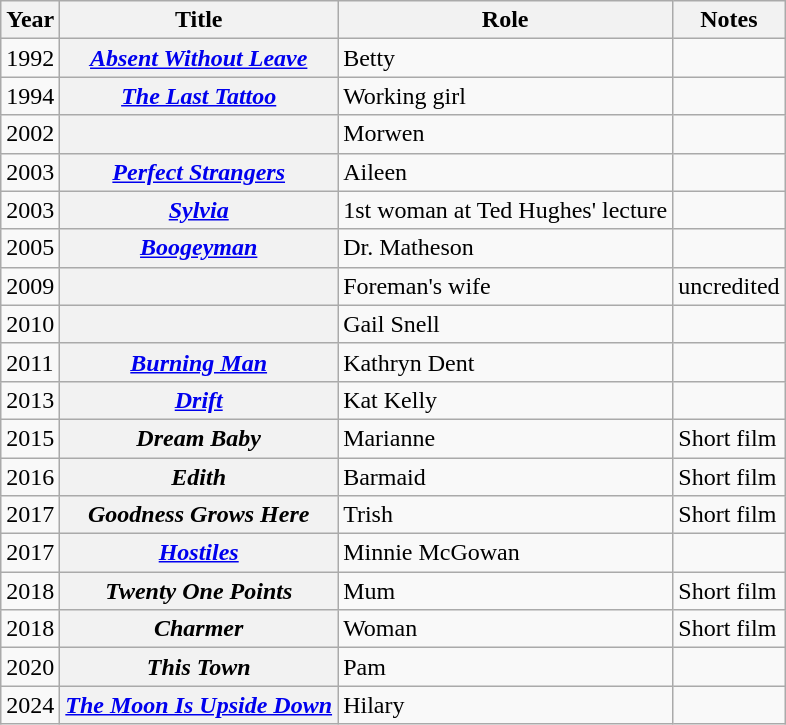<table class="wikitable plainrowheaders sortable">
<tr>
<th scope="col">Year</th>
<th scope="col">Title</th>
<th scope="col">Role</th>
<th scope="col" class="unsortable">Notes</th>
</tr>
<tr>
<td>1992</td>
<th scope="row"><em><a href='#'>Absent Without Leave</a></em></th>
<td>Betty</td>
<td></td>
</tr>
<tr>
<td>1994</td>
<th scope="row"><em><a href='#'>The Last Tattoo</a></em></th>
<td>Working girl</td>
<td></td>
</tr>
<tr>
<td>2002</td>
<th scope="row"><em></em></th>
<td>Morwen</td>
<td></td>
</tr>
<tr>
<td>2003</td>
<th scope="row"><em><a href='#'>Perfect Strangers</a></em></th>
<td>Aileen</td>
<td></td>
</tr>
<tr>
<td>2003</td>
<th scope="row"><em><a href='#'>Sylvia</a></em></th>
<td>1st woman at Ted Hughes' lecture</td>
<td></td>
</tr>
<tr>
<td>2005</td>
<th scope="row"><em><a href='#'>Boogeyman</a></em></th>
<td>Dr. Matheson</td>
<td></td>
</tr>
<tr>
<td>2009</td>
<th scope="row"><em></em></th>
<td>Foreman's wife</td>
<td>uncredited</td>
</tr>
<tr>
<td>2010</td>
<th scope="row"><em></em></th>
<td>Gail Snell</td>
<td></td>
</tr>
<tr>
<td>2011</td>
<th scope="row"><em><a href='#'>Burning Man</a></em></th>
<td>Kathryn Dent</td>
<td></td>
</tr>
<tr>
<td>2013</td>
<th scope="row"><em><a href='#'>Drift</a></em></th>
<td>Kat Kelly</td>
<td></td>
</tr>
<tr>
<td>2015</td>
<th scope="row"><em>Dream Baby</em></th>
<td>Marianne</td>
<td>Short film</td>
</tr>
<tr>
<td>2016</td>
<th scope="row"><em>Edith</em></th>
<td>Barmaid</td>
<td>Short film</td>
</tr>
<tr>
<td>2017</td>
<th scope="row"><em>Goodness Grows Here</em></th>
<td>Trish</td>
<td>Short film</td>
</tr>
<tr>
<td>2017</td>
<th scope="row"><em><a href='#'>Hostiles</a></em></th>
<td>Minnie McGowan</td>
<td></td>
</tr>
<tr>
<td>2018</td>
<th scope="row"><em>Twenty One Points</em></th>
<td>Mum</td>
<td>Short film</td>
</tr>
<tr>
<td>2018</td>
<th scope="row"><em>Charmer</em></th>
<td>Woman</td>
<td>Short film</td>
</tr>
<tr>
<td>2020</td>
<th scope="row"><em>This Town</em></th>
<td>Pam</td>
<td></td>
</tr>
<tr>
<td>2024</td>
<th scope="row"><em><a href='#'>The Moon Is Upside Down</a></em></th>
<td>Hilary</td>
<td></td>
</tr>
</table>
